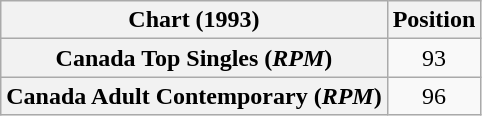<table class="wikitable sortable plainrowheaders" style="text-align:center">
<tr>
<th>Chart (1993)</th>
<th>Position</th>
</tr>
<tr>
<th scope="row">Canada Top Singles (<em>RPM</em>)</th>
<td>93</td>
</tr>
<tr>
<th scope="row">Canada Adult Contemporary (<em>RPM</em>)</th>
<td>96</td>
</tr>
</table>
